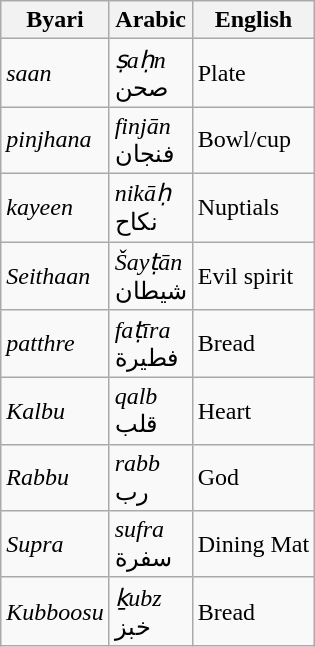<table class="wikitable">
<tr>
<th><strong>Byari </strong></th>
<th><strong>Arabic</strong></th>
<th><strong>English</strong></th>
</tr>
<tr>
<td><em>saan</em></td>
<td><em>ṣaḥn</em><br>صحن</td>
<td>Plate</td>
</tr>
<tr>
<td><em>pinjhana</em></td>
<td><em>finjān</em><br>فنجان</td>
<td>Bowl/cup</td>
</tr>
<tr>
<td><em>kayeen</em></td>
<td><em>nikāḥ</em><br>نكاح</td>
<td>Nuptials</td>
</tr>
<tr>
<td><em>Seithaan</em></td>
<td><em>Šayṭān</em><br>شيطان</td>
<td>Evil spirit</td>
</tr>
<tr>
<td><em>patthre</em></td>
<td><em>faṭīra</em><br>فطيرة</td>
<td>Bread</td>
</tr>
<tr>
<td><em>Kalbu</em></td>
<td><em>qalb</em><br>قلب</td>
<td>Heart</td>
</tr>
<tr>
<td><em>Rabbu</em></td>
<td><em>rabb</em><br>رب</td>
<td>God</td>
</tr>
<tr>
<td><em>Supra</em></td>
<td><em>sufra</em><br>سفرة</td>
<td>Dining Mat</td>
</tr>
<tr>
<td><em>Kubboosu</em></td>
<td><em>ḵubz</em><br>خبز</td>
<td>Bread</td>
</tr>
</table>
